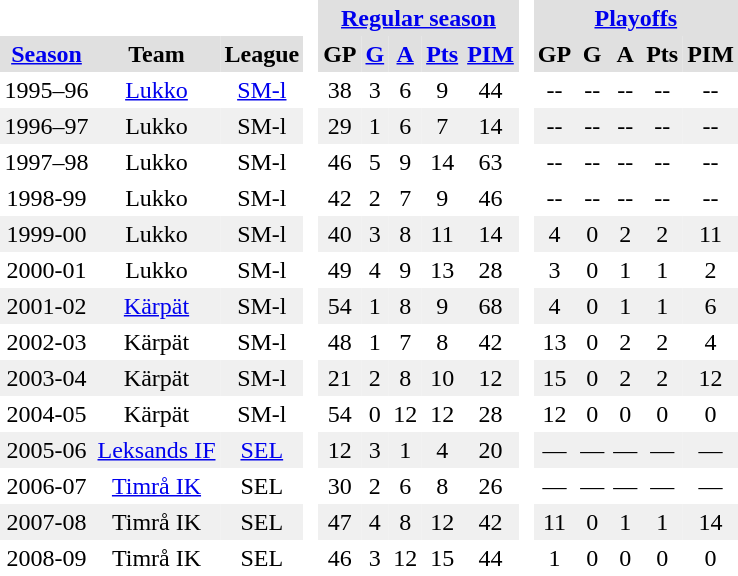<table BORDER="0" CELLPADDING="3" CELLSPACING="0" ID="Table3">
<tr bgcolor="#e0e0e0">
<th colspan="3" bgcolor="#ffffff"> </th>
<th rowspan="99" bgcolor="#ffffff"> </th>
<th colspan="5"><a href='#'>Regular season</a></th>
<th rowspan="99" bgcolor="#ffffff"> </th>
<th colspan="5"><a href='#'>Playoffs</a></th>
</tr>
<tr bgcolor="#e0e0e0">
<th><a href='#'>Season</a></th>
<th>Team</th>
<th>League</th>
<th>GP</th>
<th><a href='#'>G</a></th>
<th><a href='#'>A</a></th>
<th><a href='#'>Pts</a></th>
<th><a href='#'>PIM</a></th>
<th>GP</th>
<th>G</th>
<th>A</th>
<th>Pts</th>
<th>PIM</th>
</tr>
<tr ALIGN="center">
<td>1995–96</td>
<td><a href='#'>Lukko</a></td>
<td><a href='#'>SM-l</a></td>
<td>38</td>
<td>3</td>
<td>6</td>
<td>9</td>
<td>44</td>
<td>--</td>
<td>--</td>
<td>--</td>
<td>--</td>
<td>--</td>
</tr>
<tr ALIGN="center" bgcolor="#f0f0f0">
<td>1996–97</td>
<td>Lukko</td>
<td>SM-l</td>
<td>29</td>
<td>1</td>
<td>6</td>
<td>7</td>
<td>14</td>
<td>--</td>
<td>--</td>
<td>--</td>
<td>--</td>
<td>--</td>
</tr>
<tr ALIGN="center">
<td>1997–98</td>
<td>Lukko</td>
<td>SM-l</td>
<td>46</td>
<td>5</td>
<td>9</td>
<td>14</td>
<td>63</td>
<td>--</td>
<td>--</td>
<td>--</td>
<td>--</td>
<td>--</td>
</tr>
<tr ALIGN="center">
<td>1998-99</td>
<td>Lukko</td>
<td>SM-l</td>
<td>42</td>
<td>2</td>
<td>7</td>
<td>9</td>
<td>46</td>
<td>--</td>
<td>--</td>
<td>--</td>
<td>--</td>
<td>--</td>
</tr>
<tr ALIGN="center" bgcolor="#f0f0f0">
<td>1999-00</td>
<td>Lukko</td>
<td>SM-l</td>
<td>40</td>
<td>3</td>
<td>8</td>
<td>11</td>
<td>14</td>
<td>4</td>
<td>0</td>
<td>2</td>
<td>2</td>
<td>11</td>
</tr>
<tr ALIGN="center">
<td>2000-01</td>
<td>Lukko</td>
<td>SM-l</td>
<td>49</td>
<td>4</td>
<td>9</td>
<td>13</td>
<td>28</td>
<td>3</td>
<td>0</td>
<td>1</td>
<td>1</td>
<td>2</td>
</tr>
<tr ALIGN="center" bgcolor="#f0f0f0">
<td>2001-02</td>
<td><a href='#'>Kärpät</a></td>
<td>SM-l</td>
<td>54</td>
<td>1</td>
<td>8</td>
<td>9</td>
<td>68</td>
<td>4</td>
<td>0</td>
<td>1</td>
<td>1</td>
<td>6</td>
</tr>
<tr ALIGN="center">
<td>2002-03</td>
<td>Kärpät</td>
<td>SM-l</td>
<td>48</td>
<td>1</td>
<td>7</td>
<td>8</td>
<td>42</td>
<td>13</td>
<td>0</td>
<td>2</td>
<td>2</td>
<td>4</td>
</tr>
<tr ALIGN="center" bgcolor="#f0f0f0">
<td>2003-04</td>
<td>Kärpät</td>
<td>SM-l</td>
<td>21</td>
<td>2</td>
<td>8</td>
<td>10</td>
<td>12</td>
<td>15</td>
<td>0</td>
<td>2</td>
<td>2</td>
<td>12</td>
</tr>
<tr ALIGN="center">
<td>2004-05</td>
<td>Kärpät</td>
<td>SM-l</td>
<td>54</td>
<td>0</td>
<td>12</td>
<td>12</td>
<td>28</td>
<td>12</td>
<td>0</td>
<td>0</td>
<td>0</td>
<td>0</td>
</tr>
<tr ALIGN="center" bgcolor="#f0f0f0">
<td>2005-06</td>
<td><a href='#'>Leksands IF</a></td>
<td><a href='#'>SEL</a></td>
<td>12</td>
<td>3</td>
<td>1</td>
<td>4</td>
<td>20</td>
<td>—</td>
<td>—</td>
<td>—</td>
<td>—</td>
<td>—</td>
</tr>
<tr ALIGN="center">
<td>2006-07</td>
<td><a href='#'>Timrå IK</a></td>
<td>SEL</td>
<td>30</td>
<td>2</td>
<td>6</td>
<td>8</td>
<td>26</td>
<td>—</td>
<td>—</td>
<td>—</td>
<td>—</td>
<td>—</td>
</tr>
<tr ALIGN="center" bgcolor="#f0f0f0">
<td>2007-08</td>
<td>Timrå IK</td>
<td>SEL</td>
<td>47</td>
<td>4</td>
<td>8</td>
<td>12</td>
<td>42</td>
<td>11</td>
<td>0</td>
<td>1</td>
<td>1</td>
<td>14</td>
</tr>
<tr ALIGN="center">
<td>2008-09</td>
<td>Timrå IK</td>
<td>SEL</td>
<td>46</td>
<td>3</td>
<td>12</td>
<td>15</td>
<td>44</td>
<td>1</td>
<td>0</td>
<td>0</td>
<td>0</td>
<td>0</td>
</tr>
</table>
